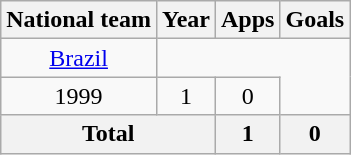<table class="wikitable" style="text-align:center">
<tr>
<th>National team</th>
<th>Year</th>
<th>Apps</th>
<th>Goals</th>
</tr>
<tr>
<td><a href='#'>Brazil</a></td>
</tr>
<tr>
<td>1999</td>
<td>1</td>
<td>0</td>
</tr>
<tr>
<th colspan="2">Total</th>
<th>1</th>
<th>0</th>
</tr>
</table>
